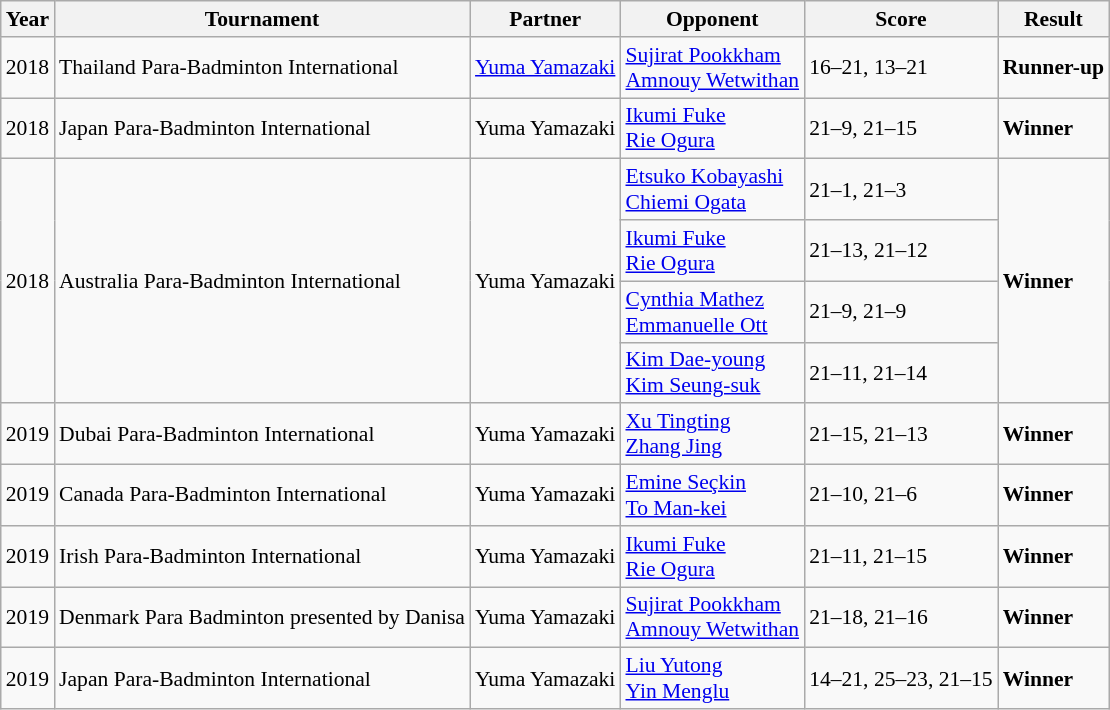<table class="sortable wikitable" style="font-size: 90%;">
<tr>
<th>Year</th>
<th>Tournament</th>
<th>Partner</th>
<th>Opponent</th>
<th>Score</th>
<th>Result</th>
</tr>
<tr>
<td align="center">2018</td>
<td align="left">Thailand Para-Badminton International</td>
<td align="left"> <a href='#'>Yuma Yamazaki</a></td>
<td align="left"> <a href='#'>Sujirat Pookkham</a> <br>  <a href='#'>Amnouy Wetwithan</a></td>
<td align="left">16–21, 13–21</td>
<td> <strong>Runner-up</strong></td>
</tr>
<tr>
<td align="center">2018</td>
<td align="left">Japan Para-Badminton International</td>
<td align="left"> Yuma Yamazaki</td>
<td align="left"> <a href='#'>Ikumi Fuke</a> <br>  <a href='#'>Rie Ogura</a></td>
<td align="left">21–9, 21–15</td>
<td> <strong>Winner</strong></td>
</tr>
<tr>
<td rowspan="4" align="center">2018</td>
<td rowspan="4" align="left">Australia Para-Badminton International</td>
<td rowspan="4" align="left"> Yuma Yamazaki</td>
<td align="left"> <a href='#'>Etsuko Kobayashi</a> <br>  <a href='#'>Chiemi Ogata</a></td>
<td align="left">21–1, 21–3</td>
<td rowspan="4"> <strong>Winner</strong></td>
</tr>
<tr>
<td align="left"> <a href='#'>Ikumi Fuke</a> <br>  <a href='#'>Rie Ogura</a></td>
<td align="left">21–13, 21–12</td>
</tr>
<tr>
<td align="left"> <a href='#'>Cynthia Mathez</a> <br>  <a href='#'>Emmanuelle Ott</a></td>
<td align="left">21–9, 21–9</td>
</tr>
<tr>
<td align="left"> <a href='#'>Kim Dae-young</a> <br>  <a href='#'>Kim Seung-suk</a></td>
<td align="left">21–11, 21–14</td>
</tr>
<tr>
<td align="center">2019</td>
<td align="left">Dubai Para-Badminton International</td>
<td align="left"> Yuma Yamazaki</td>
<td align="left"> <a href='#'>Xu Tingting</a> <br>  <a href='#'>Zhang Jing</a></td>
<td align="left">21–15, 21–13</td>
<td> <strong>Winner</strong></td>
</tr>
<tr>
<td align="center">2019</td>
<td align="left">Canada Para-Badminton International</td>
<td align="left"> Yuma Yamazaki</td>
<td align="left"> <a href='#'>Emine Seçkin</a> <br>  <a href='#'>To Man-kei</a></td>
<td align="left">21–10, 21–6</td>
<td> <strong>Winner</strong></td>
</tr>
<tr>
<td align="center">2019</td>
<td align="left">Irish Para-Badminton International</td>
<td align="left"> Yuma Yamazaki</td>
<td align="left"> <a href='#'>Ikumi Fuke</a> <br>  <a href='#'>Rie Ogura</a></td>
<td align="left">21–11, 21–15</td>
<td> <strong>Winner</strong></td>
</tr>
<tr>
<td align="center">2019</td>
<td align="left">Denmark Para Badminton presented by Danisa</td>
<td align="left"> Yuma Yamazaki</td>
<td align="left"> <a href='#'>Sujirat Pookkham</a> <br>  <a href='#'>Amnouy Wetwithan</a></td>
<td align="left">21–18, 21–16</td>
<td> <strong>Winner</strong></td>
</tr>
<tr>
<td align="center">2019</td>
<td align="left">Japan Para-Badminton International</td>
<td align="left"> Yuma Yamazaki</td>
<td align="left"> <a href='#'>Liu Yutong</a> <br>  <a href='#'>Yin Menglu</a></td>
<td align="left">14–21, 25–23, 21–15</td>
<td> <strong>Winner</strong></td>
</tr>
</table>
